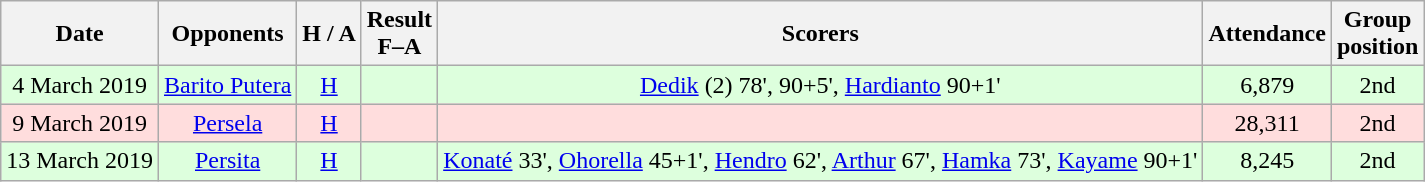<table class="wikitable" style="text-align:center">
<tr>
<th>Date</th>
<th>Opponents</th>
<th>H / A</th>
<th>Result<br>F–A</th>
<th>Scorers</th>
<th>Attendance</th>
<th>Group<br>position</th>
</tr>
<tr style="background:#ddffdd">
<td>4 March 2019</td>
<td><a href='#'>Barito Putera</a></td>
<td><a href='#'>H</a></td>
<td></td>
<td><a href='#'>Dedik</a> (2) 78', 90+5', <a href='#'>Hardianto</a> 90+1'</td>
<td>6,879</td>
<td>2nd</td>
</tr>
<tr style="background:#ffdddd">
<td>9 March 2019</td>
<td><a href='#'>Persela</a></td>
<td><a href='#'>H</a></td>
<td></td>
<td></td>
<td>28,311</td>
<td>2nd</td>
</tr>
<tr style="background:#ddffdd">
<td>13 March 2019</td>
<td><a href='#'>Persita</a></td>
<td><a href='#'>H</a></td>
<td></td>
<td><a href='#'>Konaté</a> 33', <a href='#'>Ohorella</a> 45+1', <a href='#'>Hendro</a> 62', <a href='#'>Arthur</a> 67', <a href='#'>Hamka</a> 73', <a href='#'>Kayame</a> 90+1'</td>
<td>8,245</td>
<td>2nd</td>
</tr>
</table>
